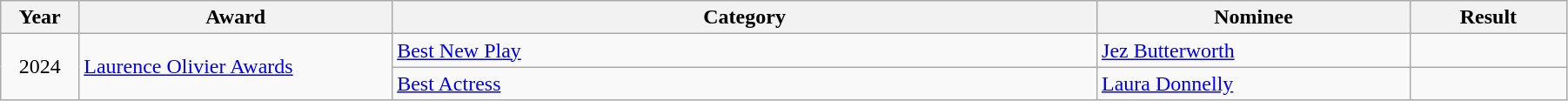<table class="wikitable" width="95%">
<tr>
<th width="5%">Year</th>
<th width="20%">Award</th>
<th width="45%">Category</th>
<th width="20%">Nominee</th>
<th width="10%">Result</th>
</tr>
<tr>
<td rowspan="2" style="text-align:center;">2024</td>
<td rowspan="2"><a href='#'>Laurence Olivier Awards</a></td>
<td><a href='#'>Best New Play</a></td>
<td><a href='#'>Jez Butterworth</a></td>
<td></td>
</tr>
<tr>
<td><a href='#'>Best Actress</a></td>
<td><a href='#'>Laura Donnelly</a></td>
<td></td>
</tr>
</table>
